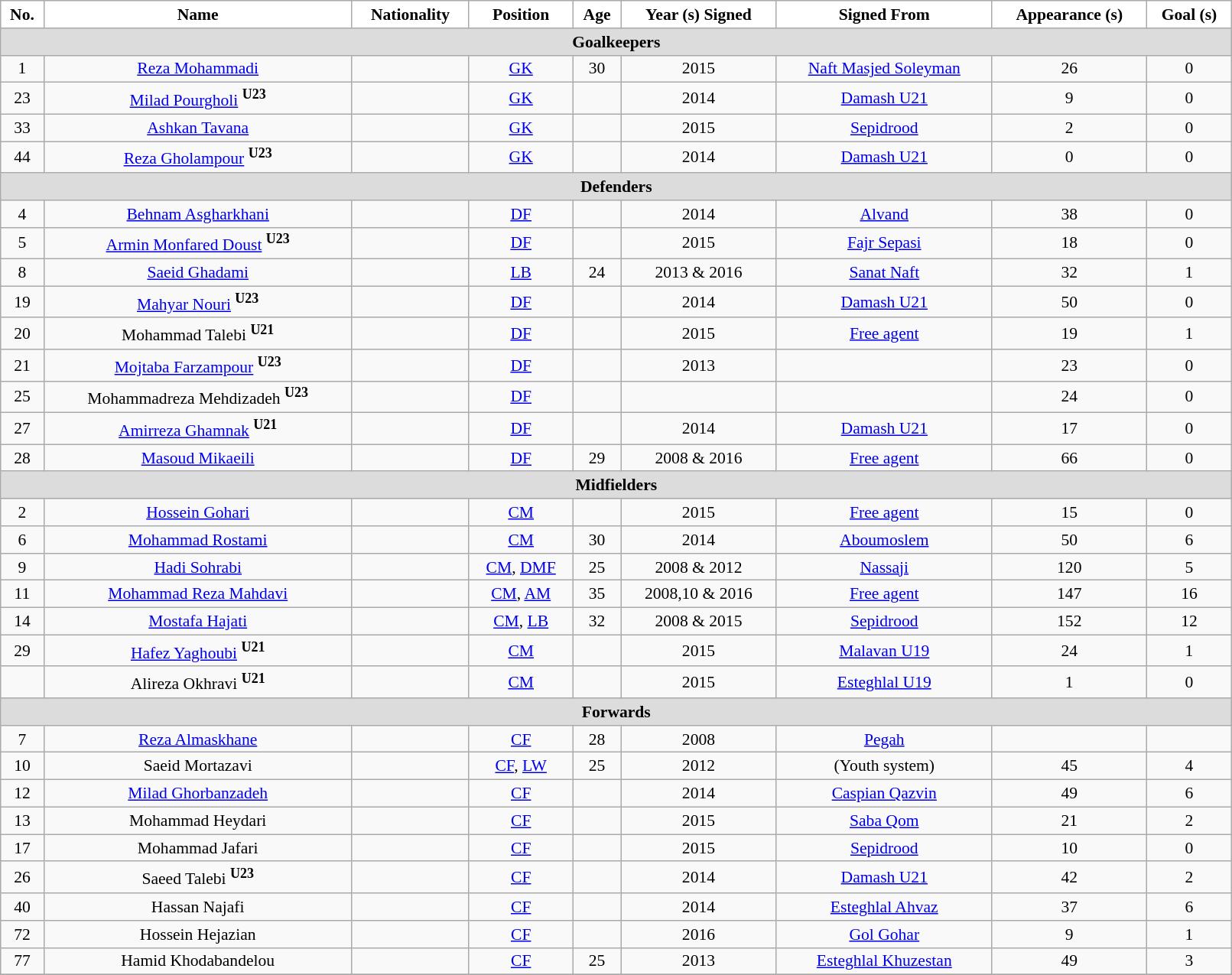<table class="wikitable" style="text-align:center; font-size:90%; width:85%;">
<tr>
<th style="background:#FFFFFF; color:black; text-align:center;">No.</th>
<th style="background:#FFFFFF; color:black; text-align:center;">Name</th>
<th style="background:#FFFFFF; color:black; text-align:center;">Nationality</th>
<th style="background:#FFFFFF; color:black; text-align:center;">Position</th>
<th style="background:#FFFFFF; color:black; text-align:center;">Age</th>
<th style="background:#FFFFFF; color:black; text-align:center;">Year (s) Signed</th>
<th style="background:#FFFFFF; color:black; text-align:center;">Signed From</th>
<th style="background:#FFFFFF; color:black; text-align:center;">Appearance (s)</th>
<th style="background:#FFFFFF; color:black; text-align:center;">Goal (s)</th>
</tr>
<tr>
<th colspan="9" style="background:#dcdcdc; text-align:center;">Goalkeepers</th>
</tr>
<tr>
<td>1</td>
<td><a href='#'>Reza Mohammadi</a></td>
<td></td>
<td><a href='#'>GK</a></td>
<td>30</td>
<td>2015</td>
<td><a href='#'>Naft Masjed Soleyman</a></td>
<td>26</td>
<td>0</td>
</tr>
<tr>
<td>23</td>
<td><a href='#'>Milad Pourgholi</a> <sup><strong>U23</strong></sup></td>
<td></td>
<td><a href='#'>GK</a></td>
<td></td>
<td>2014</td>
<td><a href='#'>Damash U21</a></td>
<td>9</td>
<td>0</td>
</tr>
<tr>
<td>33</td>
<td><a href='#'>Ashkan Tavana</a></td>
<td></td>
<td><a href='#'>GK</a></td>
<td></td>
<td>2015</td>
<td><a href='#'>Sepidrood</a></td>
<td>2</td>
<td>0</td>
</tr>
<tr>
<td>44</td>
<td><a href='#'>Reza Gholampour</a> <sup><strong>U23</strong></sup></td>
<td></td>
<td><a href='#'>GK</a></td>
<td></td>
<td>2014</td>
<td><a href='#'>Damash U21</a></td>
<td>0</td>
<td>0</td>
</tr>
<tr>
<th colspan="9" style="background:#dcdcdc; text-align:center;">Defenders</th>
</tr>
<tr>
<td>4</td>
<td><a href='#'>Behnam Asgharkhani</a></td>
<td></td>
<td><a href='#'>DF</a></td>
<td></td>
<td>2014</td>
<td><a href='#'>Alvand</a></td>
<td>38</td>
<td>0</td>
</tr>
<tr>
<td>5</td>
<td><a href='#'>Armin Monfared Doust</a> <sup><strong>U23</strong></sup></td>
<td></td>
<td><a href='#'>DF</a></td>
<td></td>
<td>2015</td>
<td><a href='#'>Fajr Sepasi</a></td>
<td>18</td>
<td>0</td>
</tr>
<tr>
<td>8</td>
<td><a href='#'>Saeid Ghadami</a></td>
<td></td>
<td><a href='#'>LB</a></td>
<td>24</td>
<td>2013 & 2016</td>
<td><a href='#'>Sanat Naft</a></td>
<td>32</td>
<td>1</td>
</tr>
<tr>
<td>19</td>
<td><a href='#'>Mahyar Nouri</a> <sup><strong>U23</strong></sup></td>
<td></td>
<td><a href='#'>DF</a></td>
<td></td>
<td>2014</td>
<td><a href='#'>Damash U21</a></td>
<td>50</td>
<td>0</td>
</tr>
<tr>
<td>20</td>
<td>Mohammad Talebi <sup><strong>U21</strong></sup></td>
<td></td>
<td><a href='#'>DF</a></td>
<td></td>
<td>2015</td>
<td><a href='#'>Free agent</a></td>
<td>19</td>
<td>1</td>
</tr>
<tr>
<td>21</td>
<td><a href='#'>Mojtaba Farzampour</a> <sup><strong>U23</strong></sup></td>
<td></td>
<td><a href='#'>DF</a></td>
<td></td>
<td>2013</td>
<td></td>
<td>23</td>
<td>0</td>
</tr>
<tr>
<td>25</td>
<td>Mohammadreza Mehdizadeh <sup><strong>U23</strong></sup></td>
<td></td>
<td><a href='#'>DF</a></td>
<td></td>
<td></td>
<td></td>
<td>24</td>
<td>0</td>
</tr>
<tr>
<td>27</td>
<td><a href='#'>Amirreza Ghamnak</a> <sup><strong>U21</strong></sup></td>
<td></td>
<td><a href='#'>DF</a></td>
<td></td>
<td>2014</td>
<td><a href='#'>Damash U21</a></td>
<td>17</td>
<td>0</td>
</tr>
<tr>
<td>28</td>
<td><a href='#'>Masoud Mikaeili</a></td>
<td></td>
<td><a href='#'>DF</a></td>
<td>29</td>
<td>2008 & 2016</td>
<td><a href='#'>Free agent</a></td>
<td>66</td>
<td>0</td>
</tr>
<tr>
<th colspan="9" style="background:#dcdcdc; text-align:center;">Midfielders</th>
</tr>
<tr>
<td>2</td>
<td><a href='#'>Hossein Gohari</a></td>
<td></td>
<td><a href='#'>CM</a></td>
<td></td>
<td>2015</td>
<td><a href='#'>Free agent</a></td>
<td>15</td>
<td>0</td>
</tr>
<tr>
<td>6</td>
<td><a href='#'>Mohammad Rostami</a></td>
<td></td>
<td><a href='#'>CM</a></td>
<td>30</td>
<td>2014</td>
<td><a href='#'>Aboumoslem</a></td>
<td>50</td>
<td>6</td>
</tr>
<tr>
<td>9</td>
<td><a href='#'>Hadi Sohrabi</a></td>
<td></td>
<td><a href='#'>CM</a>, <a href='#'>DMF</a></td>
<td>25</td>
<td>2008 & 2012</td>
<td><a href='#'>Nassaji</a></td>
<td>120</td>
<td>5</td>
</tr>
<tr>
<td>11</td>
<td><a href='#'>Mohammad Reza Mahdavi</a></td>
<td></td>
<td><a href='#'>CM</a>, <a href='#'>AM</a></td>
<td>35</td>
<td>2008,10 & 2016</td>
<td><a href='#'>Free agent</a></td>
<td>147</td>
<td>16</td>
</tr>
<tr>
<td>14</td>
<td><a href='#'>Mostafa Hajati</a></td>
<td></td>
<td><a href='#'>CM</a>, <a href='#'>LB</a></td>
<td>32</td>
<td>2008 & 2015</td>
<td><a href='#'>Sepidrood</a></td>
<td>152</td>
<td>12</td>
</tr>
<tr>
<td>29</td>
<td><a href='#'>Hafez Yaghoubi</a> <sup><strong>U21</strong></sup></td>
<td></td>
<td><a href='#'>CM</a></td>
<td></td>
<td>2015</td>
<td><a href='#'>Malavan U19</a></td>
<td>24</td>
<td>1</td>
</tr>
<tr>
<td></td>
<td>Alireza Okhravi <sup><strong>U21</strong></sup></td>
<td></td>
<td><a href='#'>CM</a></td>
<td></td>
<td>2015</td>
<td><a href='#'>Esteghlal U19</a></td>
<td>1</td>
<td>0</td>
</tr>
<tr>
<th colspan="9" style="background:#dcdcdc; text-align:center;">Forwards</th>
</tr>
<tr>
<td>7</td>
<td><a href='#'>Reza Almaskhane</a></td>
<td></td>
<td><a href='#'>CF</a></td>
<td>28</td>
<td>2008</td>
<td><a href='#'>Pegah</a></td>
<td></td>
<td></td>
</tr>
<tr>
<td>10</td>
<td>Saeid Mortazavi</td>
<td></td>
<td><a href='#'>CF</a>, <a href='#'>LW</a></td>
<td>25</td>
<td>2012</td>
<td>(Youth system)</td>
<td>45</td>
<td>4</td>
</tr>
<tr>
<td>12</td>
<td><a href='#'>Milad Ghorbanzadeh</a></td>
<td></td>
<td><a href='#'>CF</a></td>
<td></td>
<td>2014</td>
<td><a href='#'>Caspian Qazvin</a></td>
<td>49</td>
<td>6</td>
</tr>
<tr>
<td>13</td>
<td>Mohammad Heydari</td>
<td></td>
<td><a href='#'>CF</a></td>
<td></td>
<td>2015</td>
<td><a href='#'>Saba Qom</a></td>
<td>21</td>
<td>2</td>
</tr>
<tr>
<td>17</td>
<td>Mohammad Jafari</td>
<td></td>
<td><a href='#'>CF</a></td>
<td></td>
<td>2015</td>
<td><a href='#'>Sepidrood</a></td>
<td>10</td>
<td>0</td>
</tr>
<tr>
<td>26</td>
<td>Saeed Talebi <sup><strong>U23</strong></sup></td>
<td></td>
<td><a href='#'>CF</a></td>
<td></td>
<td>2014</td>
<td><a href='#'>Damash U21</a></td>
<td>42</td>
<td>2</td>
</tr>
<tr>
<td>40</td>
<td>Hassan Najafi</td>
<td></td>
<td><a href='#'>CF</a></td>
<td></td>
<td>2014</td>
<td><a href='#'>Esteghlal Ahvaz</a></td>
<td>37</td>
<td>6</td>
</tr>
<tr>
<td>72</td>
<td>Hossein Hejazian</td>
<td></td>
<td><a href='#'>CF</a></td>
<td></td>
<td>2016</td>
<td><a href='#'>Gol Gohar</a></td>
<td>9</td>
<td>1</td>
</tr>
<tr>
<td>77</td>
<td>Hamid Khodabandelou</td>
<td></td>
<td><a href='#'>CF</a></td>
<td>25</td>
<td>2013</td>
<td><a href='#'>Esteghlal Khuzestan</a></td>
<td>49</td>
<td>3</td>
</tr>
<tr>
</tr>
</table>
